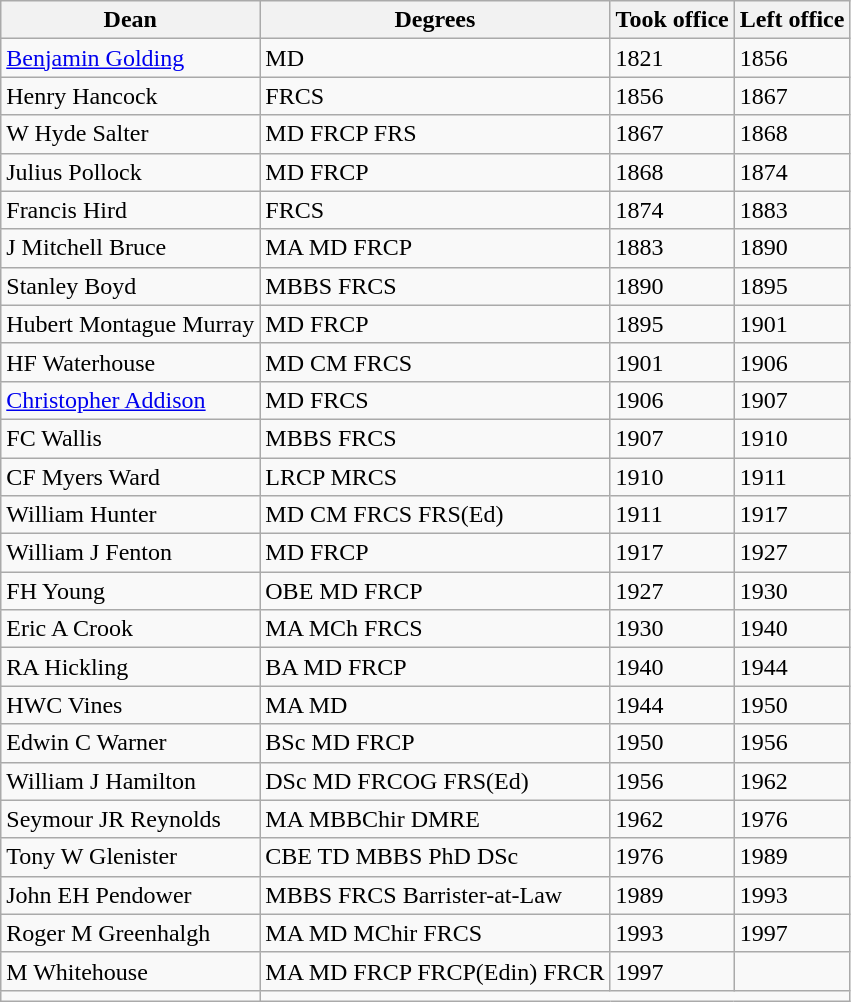<table class="wikitable">
<tr>
<th>Dean</th>
<th>Degrees</th>
<th>Took office</th>
<th>Left office</th>
</tr>
<tr>
<td><a href='#'>Benjamin Golding</a></td>
<td>MD</td>
<td>1821</td>
<td>1856</td>
</tr>
<tr>
<td>Henry Hancock</td>
<td>FRCS</td>
<td>1856</td>
<td>1867</td>
</tr>
<tr>
<td>W Hyde Salter</td>
<td>MD FRCP FRS</td>
<td>1867</td>
<td>1868</td>
</tr>
<tr>
<td>Julius Pollock</td>
<td>MD FRCP</td>
<td>1868</td>
<td>1874</td>
</tr>
<tr>
<td>Francis Hird</td>
<td>FRCS</td>
<td>1874</td>
<td>1883</td>
</tr>
<tr>
<td>J Mitchell Bruce</td>
<td>MA MD FRCP</td>
<td>1883</td>
<td>1890</td>
</tr>
<tr>
<td>Stanley Boyd</td>
<td>MBBS FRCS</td>
<td>1890</td>
<td>1895</td>
</tr>
<tr>
<td>Hubert Montague Murray</td>
<td>MD FRCP</td>
<td>1895</td>
<td>1901</td>
</tr>
<tr>
<td>HF Waterhouse</td>
<td>MD CM FRCS</td>
<td>1901</td>
<td>1906</td>
</tr>
<tr>
<td><a href='#'>Christopher Addison</a></td>
<td>MD FRCS</td>
<td>1906</td>
<td>1907</td>
</tr>
<tr>
<td>FC Wallis</td>
<td>MBBS FRCS</td>
<td>1907</td>
<td>1910</td>
</tr>
<tr>
<td>CF Myers Ward</td>
<td>LRCP MRCS</td>
<td>1910</td>
<td>1911</td>
</tr>
<tr>
<td>William Hunter</td>
<td>MD CM FRCS FRS(Ed)</td>
<td>1911</td>
<td>1917</td>
</tr>
<tr>
<td>William J Fenton</td>
<td>MD FRCP</td>
<td>1917</td>
<td>1927</td>
</tr>
<tr>
<td>FH Young</td>
<td>OBE MD FRCP</td>
<td>1927</td>
<td>1930</td>
</tr>
<tr>
<td>Eric A Crook</td>
<td>MA MCh FRCS</td>
<td>1930</td>
<td>1940</td>
</tr>
<tr>
<td>RA Hickling</td>
<td>BA MD FRCP</td>
<td>1940</td>
<td>1944</td>
</tr>
<tr>
<td>HWC Vines</td>
<td>MA MD</td>
<td>1944</td>
<td>1950</td>
</tr>
<tr>
<td>Edwin C Warner</td>
<td>BSc MD FRCP</td>
<td>1950</td>
<td>1956</td>
</tr>
<tr>
<td>William J Hamilton</td>
<td>DSc MD FRCOG FRS(Ed)</td>
<td>1956</td>
<td>1962</td>
</tr>
<tr>
<td>Seymour JR Reynolds</td>
<td>MA MBBChir DMRE</td>
<td>1962</td>
<td>1976</td>
</tr>
<tr>
<td>Tony W Glenister</td>
<td>CBE TD MBBS PhD DSc</td>
<td>1976</td>
<td>1989</td>
</tr>
<tr>
<td>John EH Pendower</td>
<td>MBBS FRCS Barrister-at-Law</td>
<td>1989</td>
<td>1993</td>
</tr>
<tr>
<td>Roger M Greenhalgh</td>
<td>MA MD MChir FRCS</td>
<td>1993</td>
<td>1997</td>
</tr>
<tr>
<td>M Whitehouse</td>
<td>MA MD FRCP FRCP(Edin) FRCR</td>
<td>1997</td>
<td></td>
</tr>
<tr>
<td></td>
</tr>
</table>
